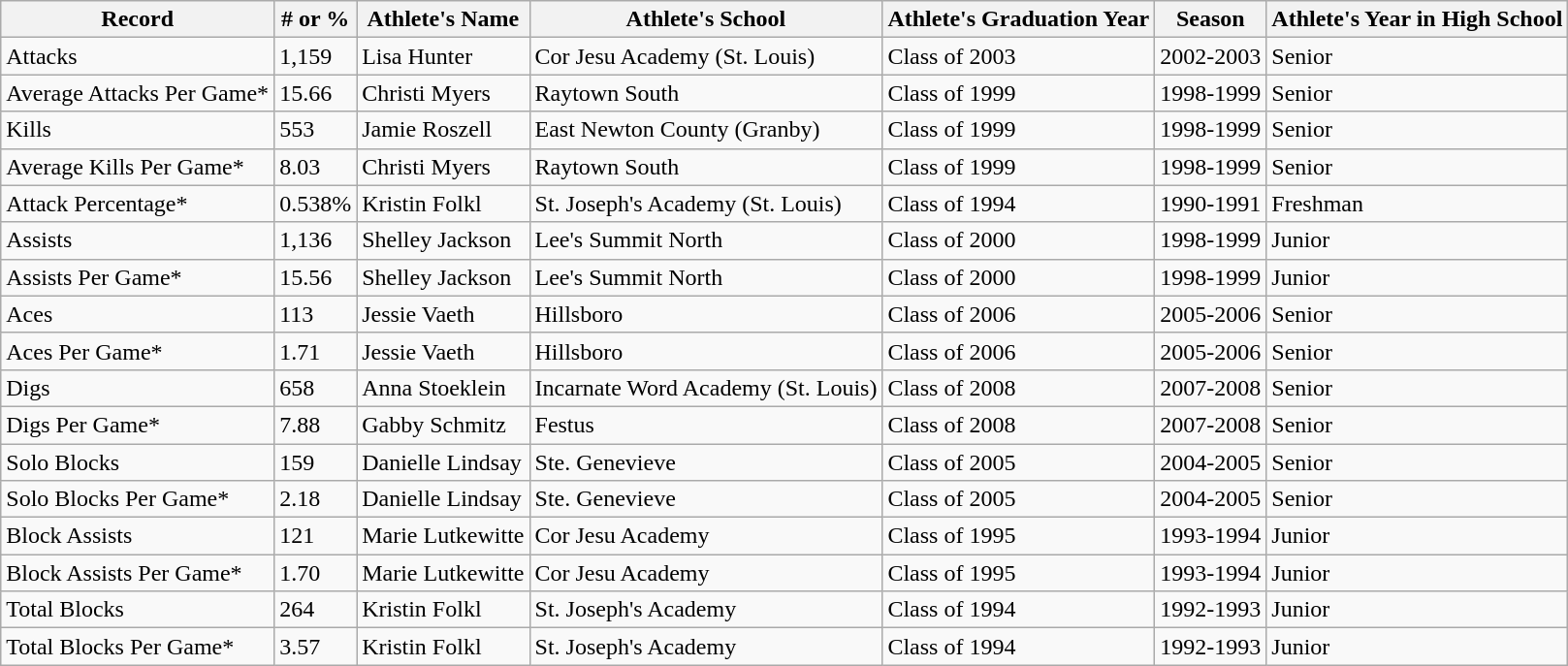<table class="wikitable sortable" font=90%">
<tr>
<th><strong>Record</strong></th>
<th><strong># or %</strong></th>
<th><strong>Athlete's Name</strong></th>
<th><strong>Athlete's School</strong></th>
<th><strong>Athlete's Graduation Year</strong></th>
<th><strong>Season</strong></th>
<th><strong>Athlete's Year in High School</strong></th>
</tr>
<tr>
<td>Attacks</td>
<td>1,159</td>
<td>Lisa Hunter</td>
<td>Cor Jesu Academy (St. Louis)</td>
<td>Class of 2003</td>
<td>2002-2003</td>
<td>Senior</td>
</tr>
<tr>
<td>Average Attacks Per Game*</td>
<td>15.66</td>
<td>Christi Myers</td>
<td>Raytown South</td>
<td>Class of 1999</td>
<td>1998-1999</td>
<td>Senior</td>
</tr>
<tr>
<td>Kills</td>
<td>553</td>
<td>Jamie Roszell</td>
<td>East Newton County (Granby)</td>
<td>Class of 1999</td>
<td>1998-1999</td>
<td>Senior</td>
</tr>
<tr>
<td>Average Kills Per Game*</td>
<td>8.03</td>
<td>Christi Myers</td>
<td>Raytown South</td>
<td>Class of 1999</td>
<td>1998-1999</td>
<td>Senior</td>
</tr>
<tr>
<td>Attack Percentage*</td>
<td>0.538%</td>
<td>Kristin Folkl</td>
<td>St. Joseph's Academy (St. Louis)</td>
<td>Class of 1994</td>
<td>1990-1991</td>
<td>Freshman</td>
</tr>
<tr>
<td>Assists</td>
<td>1,136</td>
<td>Shelley Jackson</td>
<td>Lee's Summit North</td>
<td>Class of 2000</td>
<td>1998-1999</td>
<td>Junior</td>
</tr>
<tr>
<td>Assists Per Game*</td>
<td>15.56</td>
<td>Shelley Jackson</td>
<td>Lee's Summit North</td>
<td>Class of 2000</td>
<td>1998-1999</td>
<td>Junior</td>
</tr>
<tr>
<td>Aces</td>
<td>113</td>
<td>Jessie Vaeth</td>
<td>Hillsboro</td>
<td>Class of 2006</td>
<td>2005-2006</td>
<td>Senior</td>
</tr>
<tr>
<td>Aces Per Game*</td>
<td>1.71</td>
<td>Jessie Vaeth</td>
<td>Hillsboro</td>
<td>Class of 2006</td>
<td>2005-2006</td>
<td>Senior</td>
</tr>
<tr>
<td>Digs</td>
<td>658</td>
<td>Anna Stoeklein</td>
<td>Incarnate Word Academy (St. Louis)</td>
<td>Class of 2008</td>
<td>2007-2008</td>
<td>Senior</td>
</tr>
<tr>
<td>Digs Per Game*</td>
<td>7.88</td>
<td>Gabby Schmitz</td>
<td>Festus</td>
<td>Class of 2008</td>
<td>2007-2008</td>
<td>Senior</td>
</tr>
<tr>
<td>Solo Blocks</td>
<td>159</td>
<td>Danielle Lindsay</td>
<td>Ste. Genevieve</td>
<td>Class of 2005</td>
<td>2004-2005</td>
<td>Senior</td>
</tr>
<tr>
<td>Solo Blocks Per Game*</td>
<td>2.18</td>
<td>Danielle Lindsay</td>
<td>Ste. Genevieve</td>
<td>Class of 2005</td>
<td>2004-2005</td>
<td>Senior</td>
</tr>
<tr>
<td>Block Assists</td>
<td>121</td>
<td>Marie Lutkewitte</td>
<td>Cor Jesu Academy</td>
<td>Class of 1995</td>
<td>1993-1994</td>
<td>Junior</td>
</tr>
<tr>
<td>Block Assists Per Game*</td>
<td>1.70</td>
<td>Marie Lutkewitte</td>
<td>Cor Jesu Academy</td>
<td>Class of 1995</td>
<td>1993-1994</td>
<td>Junior</td>
</tr>
<tr>
<td>Total Blocks</td>
<td>264</td>
<td>Kristin Folkl</td>
<td>St. Joseph's Academy</td>
<td>Class of 1994</td>
<td>1992-1993</td>
<td>Junior</td>
</tr>
<tr>
<td>Total Blocks Per Game*</td>
<td>3.57</td>
<td>Kristin Folkl</td>
<td>St. Joseph's Academy</td>
<td>Class of 1994</td>
<td>1992-1993</td>
<td>Junior</td>
</tr>
</table>
